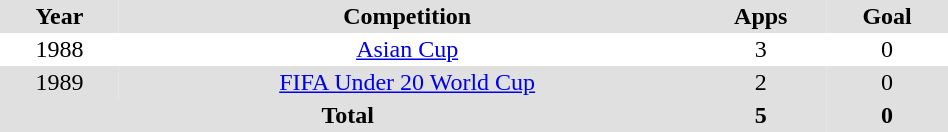<table border="0" cellpadding="2" cellspacing="0" style="width:50%;">
<tr style="text-align:center; background:#e0e0e0;">
<th>Year</th>
<th>Competition</th>
<th>Apps</th>
<th>Goal</th>
</tr>
<tr style="text-align:center;">
<td>1988</td>
<td><a href='#'>Asian Cup</a></td>
<td>3</td>
<td>0</td>
</tr>
<tr style="text-align:center; background:#e0e0e0;">
<td>1989</td>
<td><a href='#'>FIFA Under 20 World Cup</a></td>
<td>2</td>
<td>0</td>
</tr>
<tr style="text-align:center; background:#e0e0e0;">
<th colspan="2">Total</th>
<th style="text-align:center;">5</th>
<th style="text-align:center;">0</th>
</tr>
</table>
